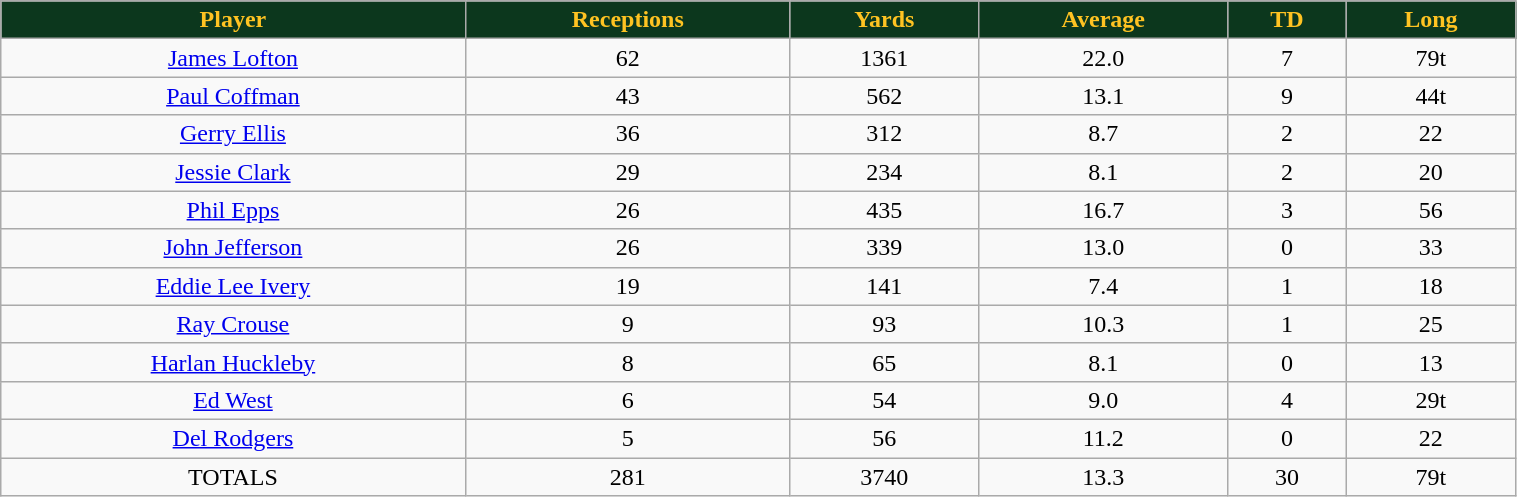<table class="wikitable" width="80%">
<tr align="center"  style="background:#0C371D;color:#ffc322;">
<td><strong>Player</strong></td>
<td><strong>Receptions</strong></td>
<td><strong>Yards</strong></td>
<td><strong>Average</strong></td>
<td><strong>TD</strong></td>
<td><strong>Long</strong></td>
</tr>
<tr align="center" bgcolor="">
<td><a href='#'>James Lofton</a></td>
<td>62</td>
<td>1361</td>
<td>22.0</td>
<td>7</td>
<td>79t</td>
</tr>
<tr align="center" bgcolor="">
<td><a href='#'>Paul Coffman</a></td>
<td>43</td>
<td>562</td>
<td>13.1</td>
<td>9</td>
<td>44t</td>
</tr>
<tr align="center" bgcolor="">
<td><a href='#'>Gerry Ellis</a></td>
<td>36</td>
<td>312</td>
<td>8.7</td>
<td>2</td>
<td>22</td>
</tr>
<tr align="center" bgcolor="">
<td><a href='#'>Jessie Clark</a></td>
<td>29</td>
<td>234</td>
<td>8.1</td>
<td>2</td>
<td>20</td>
</tr>
<tr align="center" bgcolor="">
<td><a href='#'>Phil Epps</a></td>
<td>26</td>
<td>435</td>
<td>16.7</td>
<td>3</td>
<td>56</td>
</tr>
<tr align="center" bgcolor="">
<td><a href='#'>John Jefferson</a></td>
<td>26</td>
<td>339</td>
<td>13.0</td>
<td>0</td>
<td>33</td>
</tr>
<tr align="center" bgcolor="">
<td><a href='#'>Eddie Lee Ivery</a></td>
<td>19</td>
<td>141</td>
<td>7.4</td>
<td>1</td>
<td>18</td>
</tr>
<tr align="center" bgcolor="">
<td><a href='#'>Ray Crouse</a></td>
<td>9</td>
<td>93</td>
<td>10.3</td>
<td>1</td>
<td>25</td>
</tr>
<tr align="center" bgcolor="">
<td><a href='#'>Harlan Huckleby</a></td>
<td>8</td>
<td>65</td>
<td>8.1</td>
<td>0</td>
<td>13</td>
</tr>
<tr align="center" bgcolor="">
<td><a href='#'>Ed West</a></td>
<td>6</td>
<td>54</td>
<td>9.0</td>
<td>4</td>
<td>29t</td>
</tr>
<tr align="center" bgcolor="">
<td><a href='#'>Del Rodgers</a></td>
<td>5</td>
<td>56</td>
<td>11.2</td>
<td>0</td>
<td>22</td>
</tr>
<tr align="center" bgcolor="">
<td>TOTALS</td>
<td>281</td>
<td>3740</td>
<td>13.3</td>
<td>30</td>
<td>79t</td>
</tr>
</table>
